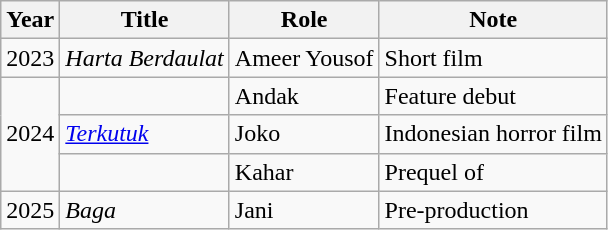<table class="wikitable">
<tr>
<th>Year</th>
<th>Title</th>
<th>Role</th>
<th>Note</th>
</tr>
<tr>
<td>2023</td>
<td><em>Harta Berdaulat</em></td>
<td>Ameer Yousof</td>
<td>Short film</td>
</tr>
<tr>
<td rowspan="3">2024</td>
<td><em></em></td>
<td>Andak</td>
<td>Feature debut</td>
</tr>
<tr>
<td><em><a href='#'>Terkutuk</a></em></td>
<td>Joko</td>
<td>Indonesian horror film</td>
</tr>
<tr>
<td><em></em></td>
<td>Kahar</td>
<td>Prequel of <em></em></td>
</tr>
<tr>
<td>2025</td>
<td><em>Baga</em></td>
<td>Jani</td>
<td>Pre-production</td>
</tr>
</table>
